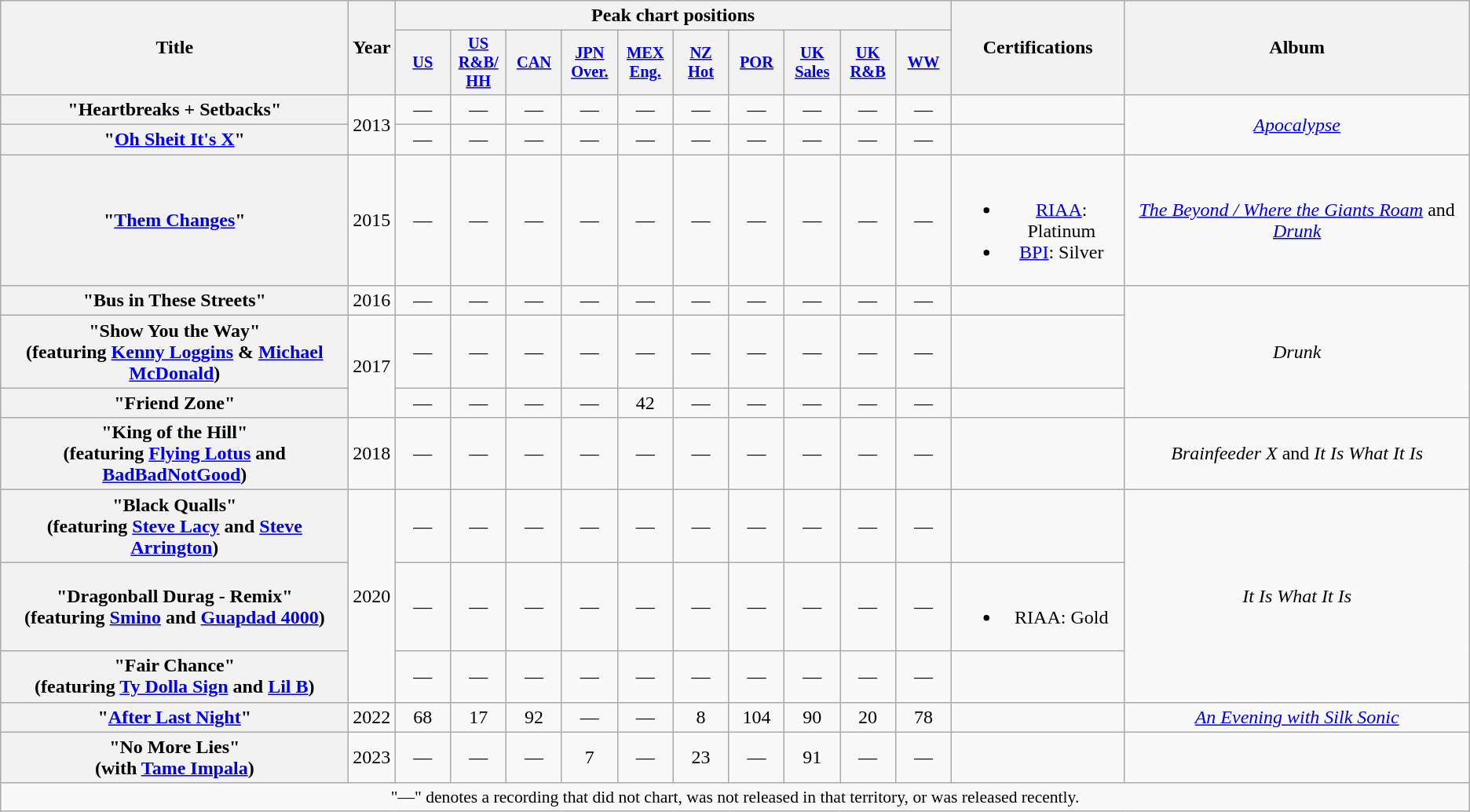<table class="wikitable plainrowheaders" style="text-align:center;">
<tr>
<th scope="col" rowspan="2" style="width:18em;">Title</th>
<th scope="col" rowspan="2">Year</th>
<th scope="col" colspan="10">Peak chart positions</th>
<th scope="col" rowspan="2">Certifications</th>
<th scope="col" rowspan="2">Album</th>
</tr>
<tr>
<th scope="col" style="width:3em;font-size:85%;"><a href='#'>US</a><br></th>
<th scope="col" style="width:3em;font-size:85%;"><a href='#'>US R&B/<br>HH</a><br></th>
<th scope="col" style="width:3em;font-size:85%;"><a href='#'>CAN</a><br></th>
<th scope="col" style="width:3em;font-size:85%;"><a href='#'>JPN<br>Over.</a><br></th>
<th scope="col" style="width:3em;font-size:85%;"><a href='#'>MEX<br>Eng.</a><br></th>
<th scope="col" style="width:3em;font-size:85%;"><a href='#'>NZ<br>Hot</a><br></th>
<th scope="col" style="width:3em;font-size:85%;"><a href='#'>POR</a><br></th>
<th scope="col" style="width:3em;font-size:85%;"><a href='#'>UK<br>Sales</a><br></th>
<th scope="col" style="width:3em;font-size:85%;"><a href='#'>UK<br>R&B</a><br></th>
<th scope="col" style="width:3em;font-size:85%;"><a href='#'>WW</a><br></th>
</tr>
<tr>
<th scope="row">"Heartbreaks + Setbacks"</th>
<td rowspan="2">2013</td>
<td>—</td>
<td>—</td>
<td>—</td>
<td>—</td>
<td>—</td>
<td>—</td>
<td>—</td>
<td>—</td>
<td>—</td>
<td>—</td>
<td></td>
<td rowspan="2"><em><a href='#'>Apocalypse</a></em></td>
</tr>
<tr>
<th scope="row">"<a href='#'>Oh Sheit It's X</a>"</th>
<td>—</td>
<td>—</td>
<td>—</td>
<td>—</td>
<td>—</td>
<td>—</td>
<td>—</td>
<td>—</td>
<td>—</td>
<td>—</td>
<td></td>
</tr>
<tr>
<th scope="row">"<a href='#'>Them Changes</a>"</th>
<td>2015</td>
<td>—</td>
<td>—</td>
<td>—</td>
<td>—</td>
<td>—</td>
<td>—</td>
<td>—</td>
<td>—</td>
<td>—</td>
<td>—</td>
<td><br><ul><li><a href='#'>RIAA</a>: Platinum</li><li><a href='#'>BPI</a>: Silver</li></ul></td>
<td><em><a href='#'>The Beyond / Where the Giants Roam</a></em> and <em><a href='#'>Drunk</a></em></td>
</tr>
<tr>
<th scope="row">"Bus in These Streets"</th>
<td>2016</td>
<td>—</td>
<td>—</td>
<td>—</td>
<td>—</td>
<td>—</td>
<td>—</td>
<td>—</td>
<td>—</td>
<td>—</td>
<td>—</td>
<td></td>
<td rowspan="3"><em>Drunk</em></td>
</tr>
<tr>
<th scope="row">"Show You the Way"<br><span>(featuring <a href='#'>Kenny Loggins</a> & <a href='#'>Michael McDonald</a>)</span></th>
<td rowspan="2">2017</td>
<td>—</td>
<td>—</td>
<td>—</td>
<td>—</td>
<td>—</td>
<td>—</td>
<td>—</td>
<td>—</td>
<td>—</td>
<td>—</td>
<td></td>
</tr>
<tr>
<th scope="row">"Friend Zone"</th>
<td>—</td>
<td>—</td>
<td>—</td>
<td>—</td>
<td>42</td>
<td>—</td>
<td>—</td>
<td>—</td>
<td>—</td>
<td>—</td>
<td></td>
</tr>
<tr>
<th scope="row">"King of the Hill"<br><span>(featuring <a href='#'>Flying Lotus</a> and <a href='#'>BadBadNotGood</a>)</span></th>
<td>2018</td>
<td>—</td>
<td>—</td>
<td>—</td>
<td>—</td>
<td>—</td>
<td>—</td>
<td>—</td>
<td>—</td>
<td>—</td>
<td>—</td>
<td></td>
<td><em>Brainfeeder X</em> and <em>It Is What It Is</em></td>
</tr>
<tr>
<th scope="row">"Black Qualls"<br><span>(featuring <a href='#'>Steve Lacy</a> and <a href='#'>Steve Arrington</a>)</span></th>
<td rowspan="3">2020</td>
<td>—</td>
<td>—</td>
<td>—</td>
<td>—</td>
<td>—</td>
<td>—</td>
<td>—</td>
<td>—</td>
<td>—</td>
<td>—</td>
<td></td>
<td rowspan="3"><em>It Is What It Is</em></td>
</tr>
<tr>
<th scope="row">"Dragonball Durag - Remix"<br><span>(featuring <a href='#'>Smino</a> and <a href='#'>Guapdad 4000</a>)</span></th>
<td>—</td>
<td>—</td>
<td>—</td>
<td>—</td>
<td>—</td>
<td>—</td>
<td>—</td>
<td>—</td>
<td>—</td>
<td>—</td>
<td><br><ul><li>RIAA: Gold</li></ul></td>
</tr>
<tr>
<th scope="row">"Fair Chance"<br><span>(featuring <a href='#'>Ty Dolla Sign</a> and <a href='#'>Lil B</a>)</span></th>
<td>—</td>
<td>—</td>
<td>—</td>
<td>—</td>
<td>—</td>
<td>—</td>
<td>—</td>
<td>—</td>
<td>—</td>
<td>—</td>
<td></td>
</tr>
<tr>
<th scope="row">"<a href='#'>After Last Night</a>"<br></th>
<td>2022</td>
<td>68</td>
<td>17</td>
<td>92</td>
<td>—</td>
<td>—</td>
<td>8</td>
<td>104</td>
<td>90</td>
<td>20</td>
<td>78</td>
<td></td>
<td><em><a href='#'>An Evening with Silk Sonic</a></em></td>
</tr>
<tr>
<th scope="row">"No More Lies"<br><span>(with <a href='#'>Tame Impala</a>)</span></th>
<td>2023</td>
<td>—</td>
<td>—</td>
<td>—</td>
<td>7</td>
<td>—</td>
<td>23</td>
<td>—</td>
<td>91</td>
<td>—</td>
<td>—</td>
<td></td>
<td></td>
</tr>
<tr>
<td colspan="16" style="font-size:90%">"—" denotes a recording that did not chart, was not released in that territory, or was released recently.</td>
</tr>
</table>
